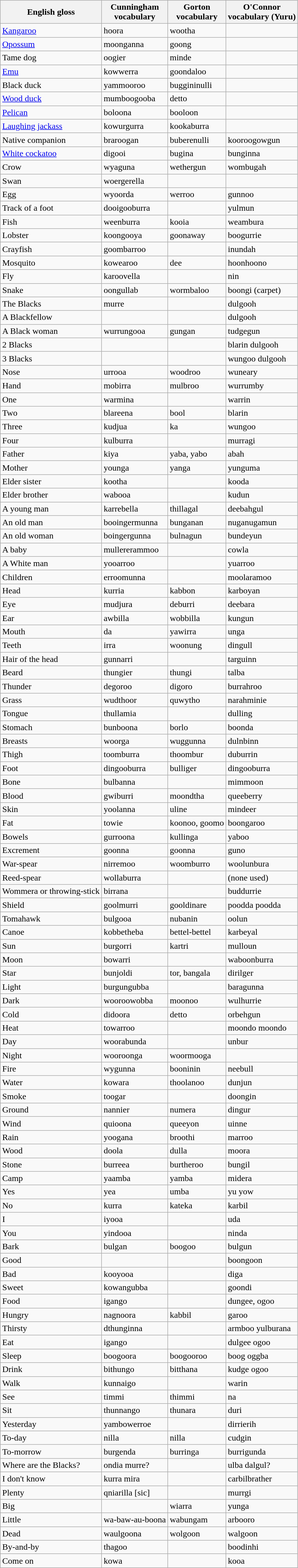<table class="wikitable sortable">
<tr>
<th>English gloss</th>
<th>Cunningham<br>vocabulary</th>
<th>Gorton<br>vocabulary</th>
<th>O'Connor<br>vocabulary (Yuru)</th>
</tr>
<tr>
<td><a href='#'>Kangaroo</a></td>
<td>hoora</td>
<td>wootha</td>
<td></td>
</tr>
<tr>
<td><a href='#'>Opossum</a></td>
<td>moonganna</td>
<td>goong</td>
<td></td>
</tr>
<tr>
<td>Tame dog</td>
<td>oogier</td>
<td>minde</td>
<td></td>
</tr>
<tr>
<td><a href='#'>Emu</a></td>
<td>kowwerra</td>
<td>goondaloo</td>
<td></td>
</tr>
<tr>
<td>Black duck</td>
<td>yammooroo</td>
<td>buggininulli</td>
<td></td>
</tr>
<tr>
<td><a href='#'>Wood duck</a></td>
<td>mumboogooba</td>
<td>detto</td>
<td></td>
</tr>
<tr>
<td><a href='#'>Pelican</a></td>
<td>boloona</td>
<td>booloon</td>
<td></td>
</tr>
<tr>
<td><a href='#'>Laughing jackass</a></td>
<td>kowurgurra</td>
<td>kookaburra</td>
<td></td>
</tr>
<tr>
<td>Native companion</td>
<td>braroogan</td>
<td>buberenulli</td>
<td>kooroogowgun</td>
</tr>
<tr>
<td><a href='#'>White cockatoo</a></td>
<td>digooi</td>
<td>bugina</td>
<td>bunginna</td>
</tr>
<tr>
<td>Crow</td>
<td>wyaguna</td>
<td>wethergun</td>
<td>wombugah</td>
</tr>
<tr>
<td>Swan</td>
<td>woergerella</td>
<td></td>
<td></td>
</tr>
<tr>
<td>Egg</td>
<td>wyoorda</td>
<td>werroo</td>
<td>gunnoo</td>
</tr>
<tr>
<td>Track of a foot</td>
<td>dooigooburra</td>
<td></td>
<td>yulmun</td>
</tr>
<tr>
<td>Fish</td>
<td>weenburra</td>
<td>kooia</td>
<td>weambura</td>
</tr>
<tr>
<td>Lobster</td>
<td>koongooya</td>
<td>goonaway</td>
<td>boogurrie</td>
</tr>
<tr>
<td>Crayfish</td>
<td>goombarroo</td>
<td></td>
<td>inundah</td>
</tr>
<tr>
<td>Mosquito</td>
<td>kowearoo</td>
<td>dee</td>
<td>hoonhoono</td>
</tr>
<tr>
<td>Fly</td>
<td>karoovella</td>
<td></td>
<td>nin</td>
</tr>
<tr>
<td>Snake</td>
<td>oongullab</td>
<td>wormbaloo</td>
<td>boongi (carpet)</td>
</tr>
<tr>
<td>The Blacks</td>
<td>murre</td>
<td></td>
<td>dulgooh</td>
</tr>
<tr>
<td>A Blackfellow</td>
<td></td>
<td></td>
<td>dulgooh</td>
</tr>
<tr>
<td>A Black woman</td>
<td>wurrungooa</td>
<td>gungan</td>
<td>tudgegun</td>
</tr>
<tr>
<td>2 Blacks</td>
<td></td>
<td></td>
<td>blarin dulgooh</td>
</tr>
<tr>
<td>3 Blacks</td>
<td></td>
<td></td>
<td>wungoo dulgooh</td>
</tr>
<tr>
<td>Nose</td>
<td>urrooa</td>
<td>woodroo</td>
<td>wuneary</td>
</tr>
<tr>
<td>Hand</td>
<td>mobirra</td>
<td>mulbroo</td>
<td>wurrumby</td>
</tr>
<tr>
<td>One</td>
<td>warmina</td>
<td></td>
<td>warrin</td>
</tr>
<tr>
<td>Two</td>
<td>blareena</td>
<td>bool</td>
<td>blarin</td>
</tr>
<tr>
<td>Three</td>
<td>kudjua</td>
<td>ka</td>
<td>wungoo</td>
</tr>
<tr>
<td>Four</td>
<td>kulburra</td>
<td></td>
<td>murragi</td>
</tr>
<tr>
<td>Father</td>
<td>kiya</td>
<td>yaba, yabo</td>
<td>abah</td>
</tr>
<tr>
<td>Mother</td>
<td>younga</td>
<td>yanga</td>
<td>yunguma</td>
</tr>
<tr>
<td>Elder sister</td>
<td>kootha</td>
<td></td>
<td>kooda</td>
</tr>
<tr>
<td>Elder brother</td>
<td>wabooa</td>
<td></td>
<td>kudun</td>
</tr>
<tr>
<td>A young man</td>
<td>karrebella</td>
<td>thillagal</td>
<td>deebahgul</td>
</tr>
<tr>
<td>An old man</td>
<td>booingermunna</td>
<td>bunganan</td>
<td>nuganugamun</td>
</tr>
<tr>
<td>An old woman</td>
<td>boingergunna</td>
<td>bulnagun</td>
<td>bundeyun</td>
</tr>
<tr>
<td>A baby</td>
<td>mullererammoo</td>
<td></td>
<td>cowla</td>
</tr>
<tr>
<td>A White man</td>
<td>yooarroo</td>
<td></td>
<td>yuarroo</td>
</tr>
<tr>
<td>Children</td>
<td>erroomunna</td>
<td></td>
<td>moolaramoo</td>
</tr>
<tr>
<td>Head</td>
<td>kurria</td>
<td>kabbon</td>
<td>karboyan</td>
</tr>
<tr>
<td>Eye</td>
<td>mudjura</td>
<td>deburri</td>
<td>deebara</td>
</tr>
<tr>
<td>Ear</td>
<td>awbilla</td>
<td>wobbilla</td>
<td>kungun</td>
</tr>
<tr>
<td>Mouth</td>
<td>da</td>
<td>yawirra</td>
<td>unga</td>
</tr>
<tr>
<td>Teeth</td>
<td>irra</td>
<td>woonung</td>
<td>dingull</td>
</tr>
<tr>
<td>Hair of the head</td>
<td>gunnarri</td>
<td></td>
<td>targuinn</td>
</tr>
<tr>
<td>Beard</td>
<td>thungier</td>
<td>thungi</td>
<td>talba</td>
</tr>
<tr>
<td>Thunder</td>
<td>degoroo</td>
<td>digoro</td>
<td>burrahroo</td>
</tr>
<tr>
<td>Grass</td>
<td>wudthoor</td>
<td>quwytho</td>
<td>narahminie</td>
</tr>
<tr>
<td>Tongue</td>
<td>thullamia</td>
<td></td>
<td>dulling</td>
</tr>
<tr>
<td>Stomach</td>
<td>bunboona</td>
<td>borlo</td>
<td>boonda</td>
</tr>
<tr>
<td>Breasts</td>
<td>woorga</td>
<td>wuggunna</td>
<td>dulnbinn</td>
</tr>
<tr>
<td>Thigh</td>
<td>toomburra</td>
<td>thoombur</td>
<td>duburrin</td>
</tr>
<tr>
<td>Foot</td>
<td>dingooburra</td>
<td>bulliger</td>
<td>dingooburra</td>
</tr>
<tr>
<td>Bone</td>
<td>bulbanna</td>
<td></td>
<td>mimmoon</td>
</tr>
<tr>
<td>Blood</td>
<td>gwiburri</td>
<td>moondtha</td>
<td>queeberry</td>
</tr>
<tr>
<td>Skin</td>
<td>yoolanna</td>
<td>uline</td>
<td>mindeer</td>
</tr>
<tr>
<td>Fat</td>
<td>towie</td>
<td>koonoo, goomo</td>
<td>boongaroo</td>
</tr>
<tr>
<td>Bowels</td>
<td>gurroona</td>
<td>kullinga</td>
<td>yaboo</td>
</tr>
<tr>
<td>Excrement</td>
<td>goonna</td>
<td>goonna</td>
<td>guno</td>
</tr>
<tr>
<td>War-spear</td>
<td>nirremoo</td>
<td>woomburro</td>
<td>woolunbura</td>
</tr>
<tr>
<td>Reed-spear</td>
<td>wollaburra</td>
<td></td>
<td>(none used)</td>
</tr>
<tr>
<td>Wommera or throwing-stick</td>
<td>birrana</td>
<td></td>
<td>buddurrie</td>
</tr>
<tr>
<td>Shield</td>
<td>goolmurri</td>
<td>gooldinare</td>
<td>poodda poodda</td>
</tr>
<tr>
<td>Tomahawk</td>
<td>bulgooa</td>
<td>nubanin</td>
<td>oolun</td>
</tr>
<tr>
<td>Canoe</td>
<td>kobbetheba</td>
<td>bettel-bettel</td>
<td>karbeyal</td>
</tr>
<tr>
<td>Sun</td>
<td>burgorri</td>
<td>kartri</td>
<td>mulloun</td>
</tr>
<tr>
<td>Moon</td>
<td>bowarri</td>
<td></td>
<td>waboonburra</td>
</tr>
<tr>
<td>Star</td>
<td>bunjoldi</td>
<td>tor, bangala</td>
<td>dirilger</td>
</tr>
<tr>
<td>Light</td>
<td>burgungubba</td>
<td></td>
<td>baragunna</td>
</tr>
<tr>
<td>Dark</td>
<td>wooroowobba</td>
<td>moonoo</td>
<td>wulhurrie</td>
</tr>
<tr>
<td>Cold</td>
<td>didoora</td>
<td>detto</td>
<td>orbehgun</td>
</tr>
<tr>
<td>Heat</td>
<td>towarroo</td>
<td></td>
<td>moondo moondo</td>
</tr>
<tr>
<td>Day</td>
<td>woorabunda</td>
<td></td>
<td>unbur</td>
</tr>
<tr>
<td>Night</td>
<td>wooroonga</td>
<td>woormooga</td>
<td></td>
</tr>
<tr>
<td>Fire</td>
<td>wygunna</td>
<td>booninin</td>
<td>neebull</td>
</tr>
<tr>
<td>Water</td>
<td>kowara</td>
<td>thoolanoo</td>
<td>dunjun</td>
</tr>
<tr>
<td>Smoke</td>
<td>toogar</td>
<td></td>
<td>doongin</td>
</tr>
<tr>
<td>Ground</td>
<td>nannier</td>
<td>numera</td>
<td>dingur</td>
</tr>
<tr>
<td>Wind</td>
<td>quioona</td>
<td>queeyon</td>
<td>uinne</td>
</tr>
<tr>
<td>Rain</td>
<td>yoogana</td>
<td>broothi</td>
<td>marroo</td>
</tr>
<tr>
<td>Wood</td>
<td>doola</td>
<td>dulla</td>
<td>moora</td>
</tr>
<tr>
<td>Stone</td>
<td>burreea</td>
<td>burtheroo</td>
<td>bungil</td>
</tr>
<tr>
<td>Camp</td>
<td>yaamba</td>
<td>yamba</td>
<td>midera</td>
</tr>
<tr>
<td>Yes</td>
<td>yea</td>
<td>umba</td>
<td>yu yow</td>
</tr>
<tr>
<td>No</td>
<td>kurra</td>
<td>kateka</td>
<td>karbil</td>
</tr>
<tr>
<td>I</td>
<td>iyooa</td>
<td></td>
<td>uda</td>
</tr>
<tr>
<td>You</td>
<td>yindooa</td>
<td></td>
<td>ninda</td>
</tr>
<tr>
<td>Bark</td>
<td>bulgan</td>
<td>boogoo</td>
<td>bulgun</td>
</tr>
<tr>
<td>Good</td>
<td></td>
<td></td>
<td>boongoon</td>
</tr>
<tr>
<td>Bad</td>
<td>kooyooa</td>
<td></td>
<td>diga</td>
</tr>
<tr>
<td>Sweet</td>
<td>kowangubba</td>
<td></td>
<td>goondi</td>
</tr>
<tr>
<td>Food</td>
<td>igango</td>
<td></td>
<td>dungee, ogoo</td>
</tr>
<tr>
<td>Hungry</td>
<td>nagnoora</td>
<td>kabbil</td>
<td>garoo</td>
</tr>
<tr>
<td>Thirsty</td>
<td>dthunginna</td>
<td></td>
<td>armboo yulburana</td>
</tr>
<tr>
<td>Eat</td>
<td>igango</td>
<td></td>
<td>dulgee ogoo</td>
</tr>
<tr>
<td>Sleep</td>
<td>boogoora</td>
<td>boogooroo</td>
<td>boog oggba</td>
</tr>
<tr>
<td>Drink</td>
<td>bithungo</td>
<td>bitthana</td>
<td>kudge ogoo</td>
</tr>
<tr>
<td>Walk</td>
<td>kunnaigo</td>
<td></td>
<td>warin</td>
</tr>
<tr>
<td>See</td>
<td>timmi</td>
<td>thimmi</td>
<td>na</td>
</tr>
<tr>
<td>Sit</td>
<td>thunnango</td>
<td>thunara</td>
<td>duri</td>
</tr>
<tr>
<td>Yesterday</td>
<td>yambowerroe</td>
<td></td>
<td>dirrierih</td>
</tr>
<tr>
<td>To-day</td>
<td>nilla</td>
<td>nilla</td>
<td>cudgin</td>
</tr>
<tr>
<td>To-morrow</td>
<td>burgenda</td>
<td>burringa</td>
<td>burrigunda</td>
</tr>
<tr>
<td>Where are the Blacks?</td>
<td>ondia murre?</td>
<td></td>
<td>ulba dalgul?</td>
</tr>
<tr>
<td>I don't know</td>
<td>kurra mira</td>
<td></td>
<td>carbilbrather</td>
</tr>
<tr>
<td>Plenty</td>
<td>qniarilla [sic]</td>
<td></td>
<td>murrgi</td>
</tr>
<tr>
<td>Big</td>
<td></td>
<td>wiarra</td>
<td>yunga</td>
</tr>
<tr>
<td>Little</td>
<td>wa-baw-au-boona</td>
<td>wabungam</td>
<td>arbooro</td>
</tr>
<tr>
<td>Dead</td>
<td>waulgoona</td>
<td>wolgoon</td>
<td>walgoon</td>
</tr>
<tr>
<td>By-and-by</td>
<td>thagoo</td>
<td></td>
<td>boodinhi</td>
</tr>
<tr>
<td>Come on</td>
<td>kowa</td>
<td></td>
<td>kooa</td>
</tr>
</table>
